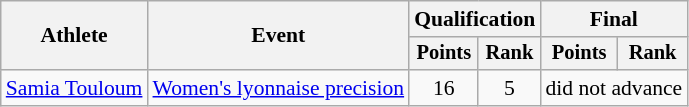<table class="wikitable" style="font-size:90%">
<tr>
<th rowspan="2">Athlete</th>
<th rowspan="2">Event</th>
<th colspan=2>Qualification</th>
<th colspan=2>Final</th>
</tr>
<tr style="font-size:95%">
<th>Points</th>
<th>Rank</th>
<th>Points</th>
<th>Rank</th>
</tr>
<tr align=center>
<td align=left><a href='#'>Samia Touloum</a></td>
<td align=left><a href='#'>Women's lyonnaise precision</a></td>
<td>16</td>
<td>5</td>
<td colspan=2>did not advance</td>
</tr>
</table>
